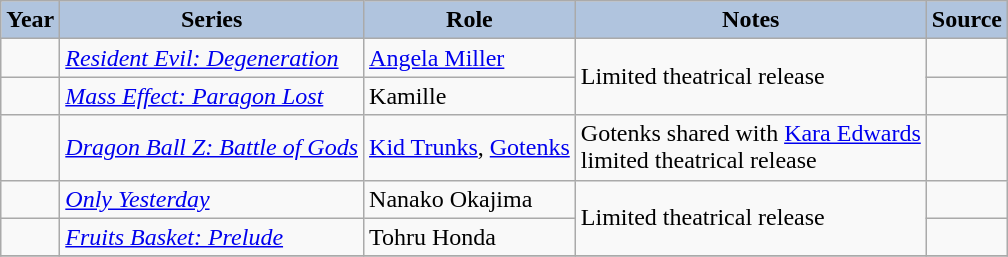<table class="wikitable sortable plainrowheaders">
<tr>
<th style="background:#b0c4de;">Year </th>
<th style="background:#b0c4de;">Series</th>
<th style="background:#b0c4de;">Role </th>
<th style="background:#b0c4de;" class="unsortable">Notes </th>
<th style="background:#b0c4de;" class="unsortable">Source</th>
</tr>
<tr>
<td></td>
<td><em><a href='#'>Resident Evil: Degeneration</a></em></td>
<td><a href='#'>Angela Miller</a></td>
<td rowspan="2">Limited theatrical release</td>
<td></td>
</tr>
<tr>
<td></td>
<td><em><a href='#'>Mass Effect: Paragon Lost</a></em></td>
<td>Kamille</td>
<td></td>
</tr>
<tr>
<td></td>
<td><em><a href='#'>Dragon Ball Z: Battle of Gods</a></em></td>
<td><a href='#'>Kid Trunks</a>, <a href='#'>Gotenks</a></td>
<td>Gotenks shared with <a href='#'>Kara Edwards</a><br>limited theatrical release</td>
<td></td>
</tr>
<tr>
<td></td>
<td><em><a href='#'>Only Yesterday</a></em></td>
<td>Nanako Okajima</td>
<td rowspan="2">Limited theatrical release<br></td>
<td></td>
</tr>
<tr>
<td></td>
<td><em><a href='#'>Fruits Basket: Prelude</a></em></td>
<td>Tohru Honda</td>
<td></td>
</tr>
<tr>
</tr>
</table>
